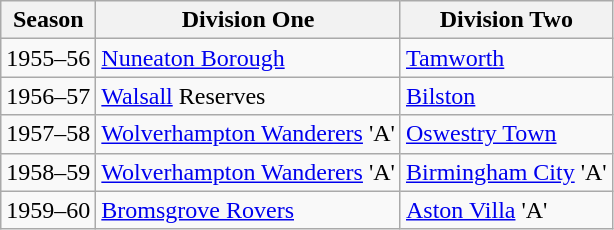<table class="wikitable" style="text-align: left">
<tr>
<th>Season</th>
<th>Division One</th>
<th>Division Two</th>
</tr>
<tr>
<td>1955–56</td>
<td><a href='#'>Nuneaton Borough</a></td>
<td><a href='#'>Tamworth</a></td>
</tr>
<tr>
<td>1956–57</td>
<td><a href='#'>Walsall</a> Reserves</td>
<td><a href='#'>Bilston</a></td>
</tr>
<tr>
<td>1957–58</td>
<td><a href='#'>Wolverhampton Wanderers</a> 'A'</td>
<td><a href='#'>Oswestry Town</a></td>
</tr>
<tr>
<td>1958–59</td>
<td><a href='#'>Wolverhampton Wanderers</a> 'A'</td>
<td><a href='#'>Birmingham City</a> 'A'</td>
</tr>
<tr>
<td>1959–60</td>
<td><a href='#'>Bromsgrove Rovers</a></td>
<td><a href='#'>Aston Villa</a> 'A'</td>
</tr>
</table>
